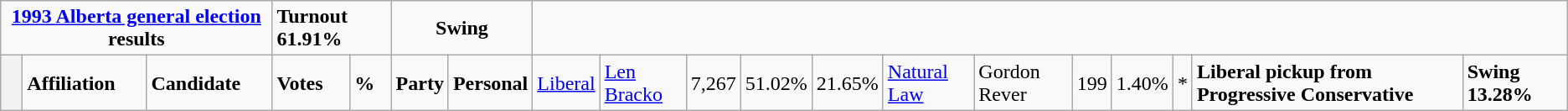<table class="wikitable">
<tr>
<td colspan="3" align=center><strong><a href='#'>1993 Alberta general election</a> results</strong></td>
<td colspan="2"><strong>Turnout 61.91%</strong></td>
<td colspan="2" align=center><strong>Swing</strong></td>
</tr>
<tr>
<th style="width: 10px;"></th>
<td><strong>Affiliation</strong></td>
<td><strong>Candidate</strong></td>
<td><strong>Votes</strong></td>
<td><strong>%</strong></td>
<td><strong>Party</strong></td>
<td><strong>Personal</strong><br></td>
<td><a href='#'>Liberal</a></td>
<td><a href='#'>Len Bracko</a></td>
<td>7,267</td>
<td>51.02%</td>
<td colspan=2 align=center>21.65%<br>

</td>
<td><a href='#'>Natural Law</a></td>
<td>Gordon Rever</td>
<td>199</td>
<td>1.40%</td>
<td align=center colspan=2>*<br>


</td>
<td colspan=4><strong>Liberal pickup from Progressive Conservative</strong></td>
<td colspan=2><strong>Swing 13.28%</strong></td>
</tr>
</table>
